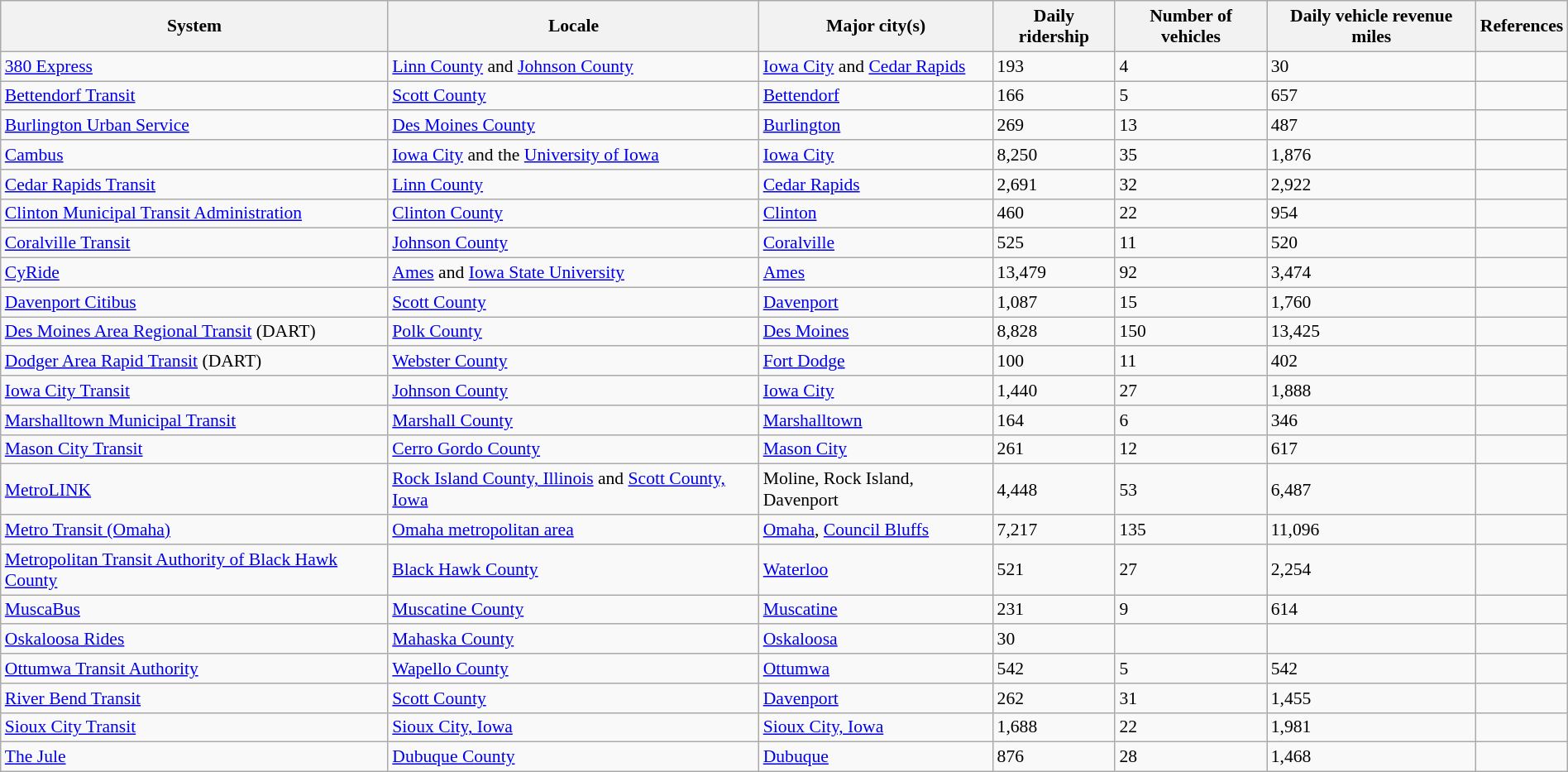<table class="wikitable sortable" style="font-size: 90%; width: 100%">
<tr>
<th>System</th>
<th>Locale</th>
<th>Major city(s)</th>
<th>Daily ridership</th>
<th>Number of vehicles</th>
<th>Daily vehicle revenue miles</th>
<th>References</th>
</tr>
<tr>
<td><a href='#'>380 Express</a></td>
<td><a href='#'>Linn County</a> and <a href='#'>Johnson County</a></td>
<td><a href='#'>Iowa City</a> and <a href='#'>Cedar Rapids</a></td>
<td>193</td>
<td>4</td>
<td>30</td>
<td></td>
</tr>
<tr>
<td><a href='#'>Bettendorf Transit</a></td>
<td><a href='#'>Scott County</a></td>
<td><a href='#'>Bettendorf</a></td>
<td>166</td>
<td>5</td>
<td>657</td>
<td></td>
</tr>
<tr>
<td><a href='#'>Burlington Urban Service</a></td>
<td><a href='#'>Des Moines County</a></td>
<td><a href='#'>Burlington</a></td>
<td>269</td>
<td>13</td>
<td>487</td>
<td></td>
</tr>
<tr>
<td><a href='#'>Cambus</a></td>
<td><a href='#'>Iowa City</a> and the <a href='#'>University of Iowa</a></td>
<td><a href='#'>Iowa City</a></td>
<td>8,250</td>
<td>35</td>
<td>1,876</td>
<td></td>
</tr>
<tr>
<td><a href='#'>Cedar Rapids Transit</a></td>
<td><a href='#'>Linn County</a></td>
<td><a href='#'>Cedar Rapids</a></td>
<td>2,691</td>
<td>32</td>
<td>2,922</td>
<td></td>
</tr>
<tr>
<td><a href='#'>Clinton Municipal Transit Administration</a></td>
<td><a href='#'>Clinton County</a></td>
<td><a href='#'>Clinton</a></td>
<td>460</td>
<td>22</td>
<td>954</td>
<td></td>
</tr>
<tr>
<td><a href='#'>Coralville Transit</a></td>
<td><a href='#'>Johnson County</a></td>
<td><a href='#'>Coralville</a></td>
<td>525</td>
<td>11</td>
<td>520</td>
<td></td>
</tr>
<tr>
<td><a href='#'>CyRide</a></td>
<td><a href='#'>Ames</a> and <a href='#'>Iowa State University</a></td>
<td><a href='#'>Ames</a></td>
<td>13,479</td>
<td>92</td>
<td>3,474</td>
<td></td>
</tr>
<tr>
<td><a href='#'>Davenport Citibus</a></td>
<td><a href='#'>Scott County</a></td>
<td><a href='#'>Davenport</a></td>
<td>1,087</td>
<td>15</td>
<td>1,760</td>
<td></td>
</tr>
<tr>
<td><a href='#'>Des Moines Area Regional Transit</a> (DART)</td>
<td><a href='#'>Polk County</a></td>
<td><a href='#'>Des Moines</a></td>
<td>8,828</td>
<td>150</td>
<td>13,425</td>
<td></td>
</tr>
<tr>
<td><a href='#'>Dodger Area Rapid Transit</a> (DART)</td>
<td><a href='#'>Webster County</a></td>
<td><a href='#'>Fort Dodge</a></td>
<td>100</td>
<td>11</td>
<td>402</td>
<td></td>
</tr>
<tr>
<td><a href='#'>Iowa City Transit</a></td>
<td><a href='#'>Johnson County</a></td>
<td><a href='#'>Iowa City</a></td>
<td>1,440</td>
<td>27</td>
<td>1,888</td>
<td></td>
</tr>
<tr>
<td><a href='#'>Marshalltown Municipal Transit</a></td>
<td><a href='#'>Marshall County</a></td>
<td><a href='#'>Marshalltown</a></td>
<td>164</td>
<td>6</td>
<td>346</td>
<td></td>
</tr>
<tr>
<td><a href='#'>Mason City Transit</a></td>
<td><a href='#'>Cerro Gordo County</a></td>
<td><a href='#'>Mason City</a></td>
<td>261</td>
<td>12</td>
<td>617</td>
<td></td>
</tr>
<tr>
<td><a href='#'>MetroLINK</a></td>
<td><a href='#'>Rock Island County, Illinois</a> and <a href='#'>Scott County, Iowa</a></td>
<td>Moline, Rock Island, Davenport</td>
<td>4,448</td>
<td>53</td>
<td>6,487</td>
<td></td>
</tr>
<tr>
<td><a href='#'>Metro Transit (Omaha)</a></td>
<td><a href='#'>Omaha metropolitan area</a></td>
<td><a href='#'>Omaha</a>, <a href='#'>Council Bluffs</a></td>
<td>7,217</td>
<td>135</td>
<td>11,096</td>
<td></td>
</tr>
<tr>
<td><a href='#'>Metropolitan Transit Authority of Black Hawk County</a></td>
<td><a href='#'>Black Hawk County</a></td>
<td><a href='#'>Waterloo</a></td>
<td>521</td>
<td>27</td>
<td>2,254</td>
<td></td>
</tr>
<tr>
<td><a href='#'>MuscaBus</a></td>
<td><a href='#'>Muscatine County</a></td>
<td><a href='#'>Muscatine</a></td>
<td>231</td>
<td>9</td>
<td>614</td>
<td></td>
</tr>
<tr>
<td><a href='#'>Oskaloosa Rides</a></td>
<td><a href='#'>Mahaska County</a></td>
<td><a href='#'>Oskaloosa</a></td>
<td>30</td>
<td></td>
<td></td>
<td></td>
</tr>
<tr>
<td><a href='#'>Ottumwa Transit Authority</a></td>
<td><a href='#'>Wapello County</a></td>
<td><a href='#'>Ottumwa</a></td>
<td>542</td>
<td>5</td>
<td>542</td>
<td></td>
</tr>
<tr>
<td><a href='#'>River Bend Transit</a></td>
<td><a href='#'>Scott County</a></td>
<td><a href='#'>Davenport</a></td>
<td>262</td>
<td>31</td>
<td>1,455</td>
<td></td>
</tr>
<tr>
<td><a href='#'>Sioux City Transit</a></td>
<td><a href='#'>Sioux City, Iowa</a></td>
<td><a href='#'>Sioux City, Iowa</a></td>
<td>1,688</td>
<td>22</td>
<td>1,981</td>
<td></td>
</tr>
<tr>
<td><a href='#'>The Jule</a></td>
<td><a href='#'>Dubuque County</a></td>
<td><a href='#'>Dubuque</a></td>
<td>876</td>
<td>28</td>
<td>1,468</td>
<td></td>
</tr>
</table>
